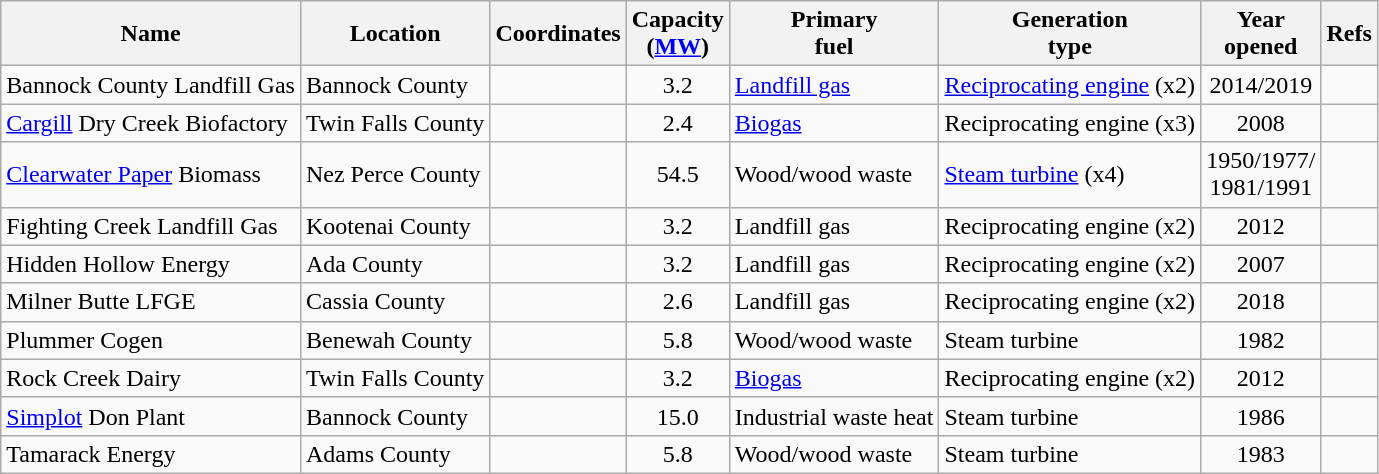<table class="wikitable sortable">
<tr>
<th>Name</th>
<th>Location</th>
<th>Coordinates</th>
<th>Capacity<br>(<a href='#'>MW</a>)</th>
<th>Primary<br>fuel</th>
<th>Generation<br>type</th>
<th>Year<br>opened</th>
<th>Refs</th>
</tr>
<tr>
<td>Bannock County Landfill Gas</td>
<td>Bannock County</td>
<td></td>
<td align="center">3.2</td>
<td><a href='#'>Landfill gas</a></td>
<td><a href='#'>Reciprocating engine</a> (x2)</td>
<td align="center">2014/2019</td>
<td></td>
</tr>
<tr>
<td><a href='#'>Cargill</a> Dry Creek Biofactory</td>
<td>Twin Falls County</td>
<td></td>
<td align="center">2.4</td>
<td><a href='#'>Biogas</a></td>
<td>Reciprocating engine (x3)</td>
<td align="center">2008</td>
<td></td>
</tr>
<tr>
<td><a href='#'>Clearwater Paper</a> Biomass</td>
<td>Nez Perce County</td>
<td></td>
<td align="center">54.5</td>
<td>Wood/wood waste</td>
<td><a href='#'>Steam turbine</a> (x4)</td>
<td align="center">1950/1977/<br>1981/1991</td>
<td></td>
</tr>
<tr>
<td>Fighting Creek Landfill Gas</td>
<td>Kootenai County</td>
<td></td>
<td align="center">3.2</td>
<td>Landfill gas</td>
<td>Reciprocating engine (x2)</td>
<td align="center">2012</td>
<td></td>
</tr>
<tr>
<td>Hidden Hollow Energy</td>
<td>Ada County</td>
<td></td>
<td align="center">3.2</td>
<td>Landfill gas</td>
<td>Reciprocating engine (x2)</td>
<td align="center">2007</td>
<td></td>
</tr>
<tr>
<td>Milner Butte LFGE</td>
<td>Cassia County</td>
<td></td>
<td align="center">2.6</td>
<td>Landfill gas</td>
<td>Reciprocating engine (x2)</td>
<td align="center">2018</td>
<td></td>
</tr>
<tr>
<td>Plummer Cogen</td>
<td>Benewah County</td>
<td></td>
<td align="center">5.8</td>
<td>Wood/wood waste</td>
<td>Steam turbine</td>
<td align="center">1982</td>
<td></td>
</tr>
<tr>
<td>Rock Creek Dairy</td>
<td>Twin Falls County</td>
<td></td>
<td align="center">3.2</td>
<td><a href='#'>Biogas</a></td>
<td>Reciprocating engine (x2)</td>
<td align="center">2012</td>
<td></td>
</tr>
<tr>
<td><a href='#'>Simplot</a> Don Plant</td>
<td>Bannock County</td>
<td></td>
<td align="center">15.0</td>
<td>Industrial waste heat</td>
<td>Steam turbine</td>
<td align="center">1986</td>
<td></td>
</tr>
<tr>
<td>Tamarack Energy</td>
<td>Adams County</td>
<td></td>
<td align="center">5.8</td>
<td>Wood/wood waste</td>
<td>Steam turbine</td>
<td align="center">1983</td>
<td></td>
</tr>
</table>
